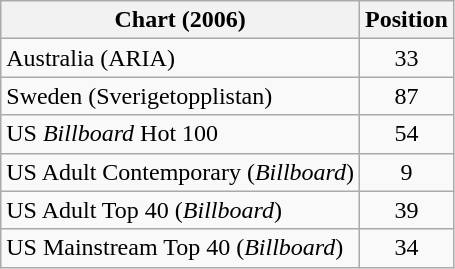<table class="wikitable sortable">
<tr>
<th>Chart (2006)</th>
<th>Position</th>
</tr>
<tr>
<td>Australia (ARIA)</td>
<td style="text-align:center;">33</td>
</tr>
<tr>
<td>Sweden (Sverigetopplistan)</td>
<td style="text-align:center;">87</td>
</tr>
<tr>
<td>US <em>Billboard</em> Hot 100</td>
<td style="text-align:center;">54</td>
</tr>
<tr>
<td>US Adult Contemporary (<em>Billboard</em>)</td>
<td style="text-align:center;">9</td>
</tr>
<tr>
<td>US Adult Top 40 (<em>Billboard</em>)</td>
<td style="text-align:center;">39</td>
</tr>
<tr>
<td>US Mainstream Top 40 (<em>Billboard</em>)</td>
<td style="text-align:center;">34</td>
</tr>
</table>
